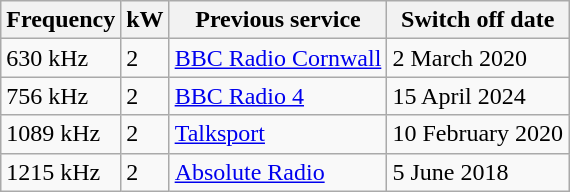<table class="wikitable sortable">
<tr>
<th>Frequency</th>
<th>kW</th>
<th>Previous service</th>
<th>Switch off date</th>
</tr>
<tr>
<td>630 kHz</td>
<td>2</td>
<td><a href='#'>BBC Radio Cornwall</a></td>
<td>2 March 2020</td>
</tr>
<tr>
<td>756 kHz</td>
<td>2</td>
<td><a href='#'>BBC Radio 4</a></td>
<td>15 April 2024</td>
</tr>
<tr>
<td>1089 kHz</td>
<td>2</td>
<td><a href='#'>Talksport</a></td>
<td>10 February 2020</td>
</tr>
<tr>
<td>1215 kHz</td>
<td>2</td>
<td><a href='#'>Absolute Radio</a></td>
<td>5 June 2018</td>
</tr>
</table>
